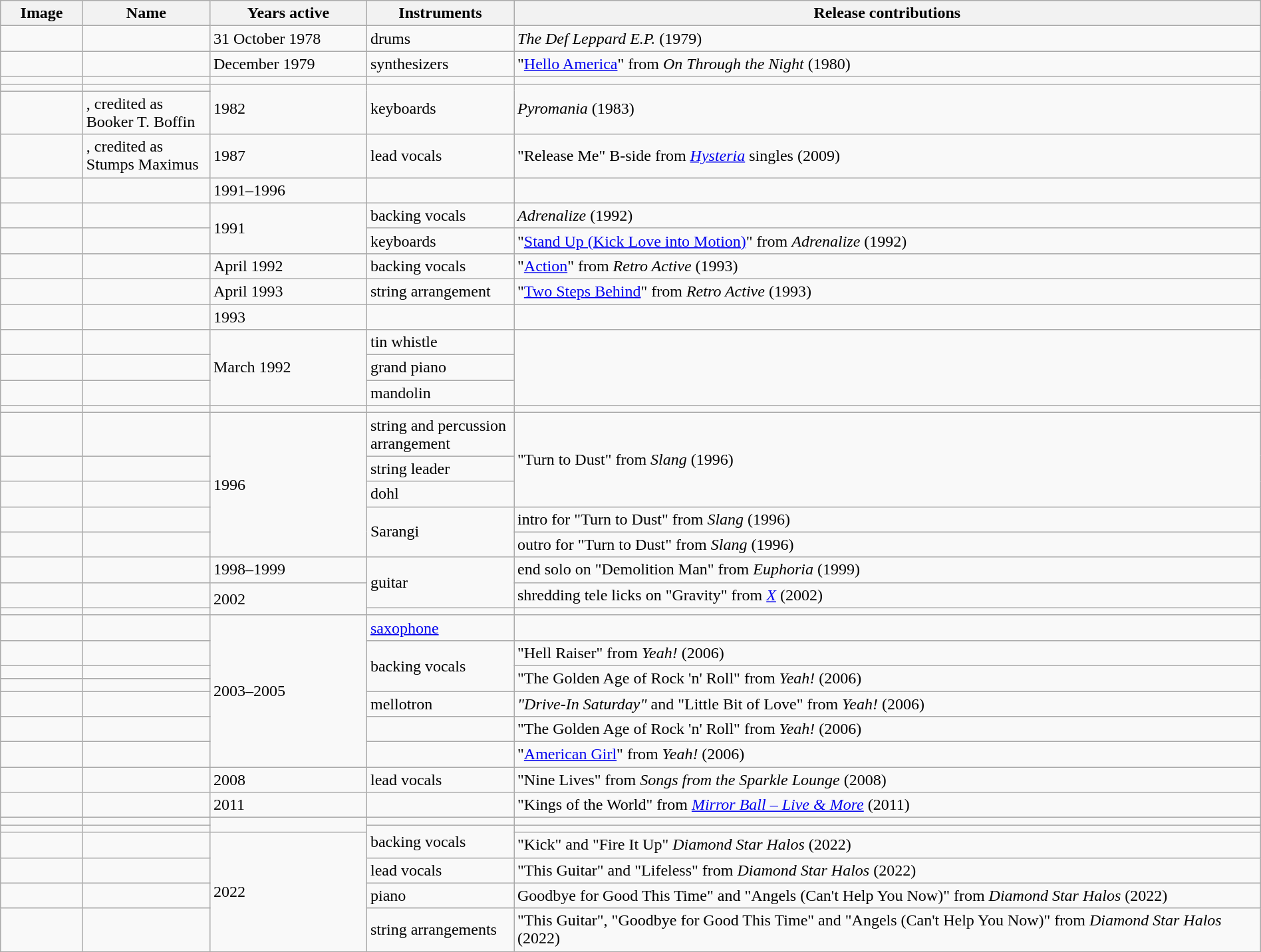<table class="wikitable sortable plainrowheaders" border="1" width="100%">
<tr>
<th class="unsortable" width="75">Image</th>
<th width="120">Name</th>
<th width="150">Years active</th>
<th class="unsortable" width="140">Instruments</th>
<th class="unsortable">Release contributions</th>
</tr>
<tr>
<td></td>
<td></td>
<td>31 October 1978</td>
<td>drums</td>
<td><em>The Def Leppard E.P.</em> (1979)</td>
</tr>
<tr>
<td></td>
<td></td>
<td>December 1979</td>
<td>synthesizers</td>
<td>"<a href='#'>Hello America</a>" from <em>On Through the Night</em> (1980)</td>
</tr>
<tr>
<td></td>
<td></td>
<td></td>
<td></td>
<td></td>
</tr>
<tr>
<td></td>
<td></td>
<td rowspan="2">1982</td>
<td rowspan="2">keyboards</td>
<td rowspan="2"><em>Pyromania</em> (1983)</td>
</tr>
<tr>
<td></td>
<td>, credited as Booker T. Boffin</td>
</tr>
<tr>
<td></td>
<td>, credited as Stumps Maximus</td>
<td>1987</td>
<td>lead vocals</td>
<td>"Release Me" B-side from <em><a href='#'>Hysteria</a></em> singles (2009)</td>
</tr>
<tr>
<td></td>
<td></td>
<td>1991–1996</td>
<td></td>
<td></td>
</tr>
<tr>
<td></td>
<td> </td>
<td rowspan="2">1991</td>
<td>backing vocals</td>
<td><em>Adrenalize</em> (1992)</td>
</tr>
<tr>
<td></td>
<td></td>
<td>keyboards</td>
<td>"<a href='#'>Stand Up (Kick Love into Motion)</a>" from <em>Adrenalize</em> (1992)</td>
</tr>
<tr>
<td></td>
<td></td>
<td>April 1992</td>
<td>backing vocals</td>
<td>"<a href='#'>Action</a>" from <em>Retro Active</em> (1993)</td>
</tr>
<tr>
<td></td>
<td> </td>
<td>April 1993</td>
<td>string arrangement</td>
<td>"<a href='#'>Two Steps Behind</a>" from <em>Retro Active</em> (1993)</td>
</tr>
<tr>
<td></td>
<td></td>
<td>1993</td>
<td></td>
<td></td>
</tr>
<tr>
<td></td>
<td></td>
<td rowspan="3">March 1992</td>
<td>tin whistle</td>
<td rowspan="3"></td>
</tr>
<tr>
<td></td>
<td></td>
<td>grand piano</td>
</tr>
<tr>
<td></td>
<td></td>
<td>mandolin</td>
</tr>
<tr>
<td></td>
<td></td>
<td></td>
<td></td>
<td></td>
</tr>
<tr>
<td></td>
<td></td>
<td rowspan="5">1996</td>
<td>string and percussion arrangement</td>
<td rowspan="3">"Turn to Dust" from <em>Slang</em> (1996)</td>
</tr>
<tr>
<td></td>
<td></td>
<td>string leader</td>
</tr>
<tr>
<td></td>
<td></td>
<td>dohl</td>
</tr>
<tr>
<td></td>
<td></td>
<td rowspan="2">Sarangi</td>
<td>intro for "Turn to Dust" from <em>Slang</em> (1996)</td>
</tr>
<tr>
<td></td>
<td></td>
<td>outro for "Turn to Dust" from <em>Slang</em> (1996)</td>
</tr>
<tr>
<td></td>
<td></td>
<td>1998–1999</td>
<td rowspan="2">guitar</td>
<td>end solo on "Demolition Man" from <em>Euphoria</em> (1999)</td>
</tr>
<tr>
<td></td>
<td></td>
<td rowspan="2">2002</td>
<td>shredding tele licks on "Gravity" from <em><a href='#'>X</a></em> (2002)</td>
</tr>
<tr>
<td></td>
<td></td>
<td></td>
<td></td>
</tr>
<tr>
<td></td>
<td></td>
<td rowspan="7">2003–2005</td>
<td><a href='#'>saxophone</a></td>
<td></td>
</tr>
<tr>
<td></td>
<td></td>
<td rowspan="3">backing vocals</td>
<td>"Hell Raiser" from <em>Yeah!</em> (2006)</td>
</tr>
<tr>
<td></td>
<td></td>
<td rowspan="2">"The Golden Age of Rock 'n' Roll" from <em>Yeah!</em> (2006)</td>
</tr>
<tr>
<td></td>
<td></td>
</tr>
<tr>
<td></td>
<td></td>
<td>mellotron</td>
<td><em>"Drive-In Saturday"</em> and "Little Bit of Love" from <em>Yeah!</em> (2006)</td>
</tr>
<tr>
<td></td>
<td></td>
<td></td>
<td>"The Golden Age of Rock 'n' Roll" from <em>Yeah!</em> (2006)</td>
</tr>
<tr>
<td></td>
<td></td>
<td></td>
<td>"<a href='#'>American Girl</a>" from <em>Yeah!</em> (2006)</td>
</tr>
<tr>
<td></td>
<td></td>
<td>2008</td>
<td>lead vocals</td>
<td>"Nine Lives" from <em>Songs from the Sparkle Lounge</em> (2008)</td>
</tr>
<tr>
<td></td>
<td></td>
<td>2011</td>
<td></td>
<td>"Kings of the World" from <em><a href='#'>Mirror Ball – Live & More</a></em>  (2011)</td>
</tr>
<tr>
<td></td>
<td></td>
<td rowspan="2"></td>
<td></td>
<td></td>
</tr>
<tr>
<td></td>
<td></td>
<td rowspan="2">backing vocals</td>
<td></td>
</tr>
<tr>
<td></td>
<td></td>
<td rowspan="4">2022</td>
<td>"Kick" and "Fire It Up" <em>Diamond Star Halos</em> (2022)</td>
</tr>
<tr>
<td></td>
<td></td>
<td>lead vocals</td>
<td>"This Guitar" and "Lifeless" from <em>Diamond Star Halos</em> (2022)</td>
</tr>
<tr>
<td></td>
<td></td>
<td>piano</td>
<td>Goodbye for Good This Time" and "Angels (Can't Help You Now)" from <em>Diamond Star Halos</em> (2022)</td>
</tr>
<tr>
<td></td>
<td></td>
<td>string arrangements</td>
<td>"This Guitar", "Goodbye for Good This Time" and "Angels (Can't Help You Now)" from <em>Diamond Star Halos</em> (2022)</td>
</tr>
<tr>
</tr>
</table>
